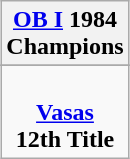<table class="wikitable" style="text-align: center; margin: 0 auto;">
<tr>
<th><a href='#'>OB I</a> 1984<br>Champions</th>
</tr>
<tr>
</tr>
<tr>
<td> <br><strong><a href='#'>Vasas</a></strong><br><strong>12th Title</strong></td>
</tr>
</table>
